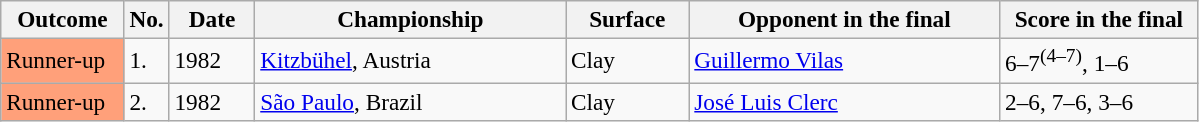<table class="sortable wikitable" style=font-size:97%>
<tr>
<th width=75>Outcome</th>
<th width=20>No.</th>
<th width=50>Date</th>
<th width=200>Championship</th>
<th width=75>Surface</th>
<th width=200>Opponent in the final</th>
<th width=125>Score in the final</th>
</tr>
<tr>
<td bgcolor=FFA07A>Runner-up</td>
<td>1.</td>
<td>1982</td>
<td><a href='#'>Kitzbühel</a>, Austria</td>
<td>Clay</td>
<td> <a href='#'>Guillermo Vilas</a></td>
<td>6–7<sup>(4–7)</sup>, 1–6</td>
</tr>
<tr>
<td bgcolor=FFA07A>Runner-up</td>
<td>2.</td>
<td>1982</td>
<td><a href='#'>São Paulo</a>, Brazil</td>
<td>Clay</td>
<td> <a href='#'>José Luis Clerc</a></td>
<td>2–6, 7–6, 3–6</td>
</tr>
</table>
